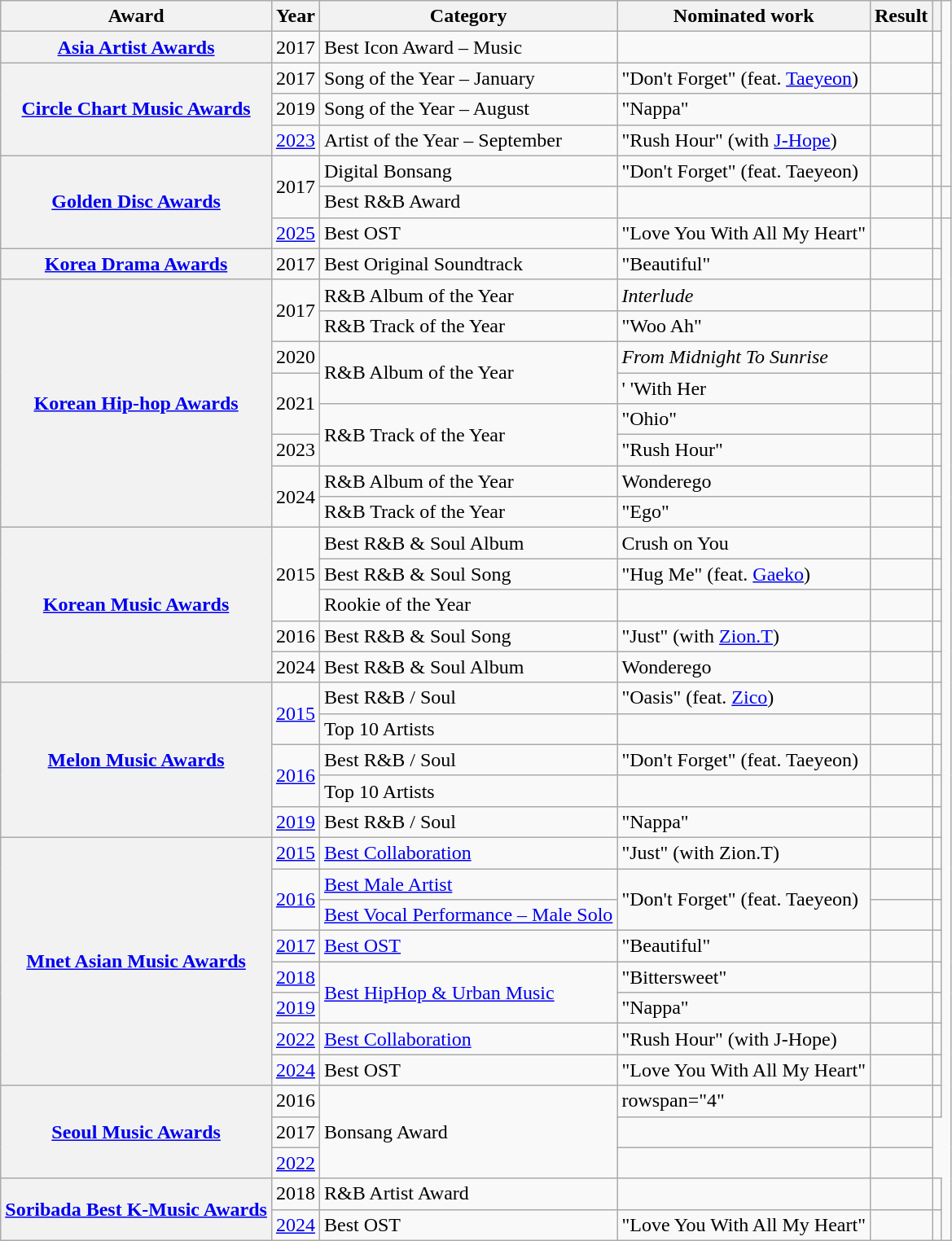<table class="wikitable plainrowheaders">
<tr>
<th>Award</th>
<th scope="col">Year</th>
<th scope="col">Category</th>
<th>Nominated work</th>
<th scope="col">Result</th>
<th scope="col" class="unsortable"></th>
</tr>
<tr>
<th scope="row"><a href='#'>Asia Artist Awards</a></th>
<td>2017</td>
<td>Best Icon Award – Music</td>
<td></td>
<td></td>
<td></td>
</tr>
<tr>
<th scope="row" rowspan="3"><a href='#'>Circle Chart Music Awards</a></th>
<td>2017</td>
<td>Song of the Year – January</td>
<td>"Don't Forget" (feat. <a href='#'>Taeyeon</a>)</td>
<td></td>
<td></td>
</tr>
<tr>
<td>2019</td>
<td>Song of the Year – August</td>
<td>"Nappa"</td>
<td></td>
<td></td>
</tr>
<tr>
<td><a href='#'>2023</a></td>
<td>Artist of the Year – September</td>
<td>"Rush Hour" (with <a href='#'>J-Hope</a>)</td>
<td></td>
<td></td>
</tr>
<tr>
<th scope="row" rowspan="3"><a href='#'>Golden Disc Awards</a></th>
<td rowspan="2">2017</td>
<td>Digital Bonsang</td>
<td>"Don't Forget" (feat. Taeyeon)</td>
<td></td>
<td></td>
</tr>
<tr>
<td>Best R&B Award</td>
<td></td>
<td></td>
<td></td>
<td></td>
</tr>
<tr>
<td><a href='#'>2025</a></td>
<td>Best OST</td>
<td>"Love You With All My Heart"</td>
<td></td>
<td></td>
</tr>
<tr>
<th scope="row"><a href='#'>Korea Drama Awards</a></th>
<td>2017</td>
<td>Best Original Soundtrack</td>
<td>"Beautiful"</td>
<td></td>
<td></td>
</tr>
<tr>
<th scope="row" rowspan="8"><a href='#'>Korean Hip-hop Awards</a></th>
<td rowspan="2">2017</td>
<td>R&B Album of the Year</td>
<td><em>Interlude</em></td>
<td></td>
<td></td>
</tr>
<tr>
<td>R&B Track of the Year</td>
<td>"Woo Ah"</td>
<td></td>
<td></td>
</tr>
<tr>
<td>2020</td>
<td rowspan="2">R&B Album of the Year</td>
<td><em>From Midnight To Sunrise</em></td>
<td></td>
<td></td>
</tr>
<tr>
<td rowspan="2">2021</td>
<td>' 'With Her<em></td>
<td></td>
<td></td>
</tr>
<tr>
<td rowspan="2">R&B Track of the Year</td>
<td>"Ohio"</td>
<td></td>
<td></td>
</tr>
<tr>
<td>2023</td>
<td>"Rush Hour"</td>
<td></td>
<td></td>
</tr>
<tr>
<td rowspan="2">2024</td>
<td>R&B Album of the Year</td>
<td></em>Wonderego<em></td>
<td></td>
<td></td>
</tr>
<tr>
<td>R&B Track of the Year</td>
<td>"Ego"</td>
<td></td>
<td></td>
</tr>
<tr>
<th scope="row" rowspan="5"><a href='#'>Korean Music Awards</a></th>
<td rowspan="3">2015</td>
<td>Best R&B & Soul Album</td>
<td></em>Crush on You<em></td>
<td></td>
<td></td>
</tr>
<tr>
<td>Best R&B & Soul Song</td>
<td>"Hug Me" (feat. <a href='#'>Gaeko</a>)</td>
<td></td>
<td></td>
</tr>
<tr>
<td>Rookie of the Year</td>
<td></td>
<td></td>
<td></td>
</tr>
<tr>
<td>2016</td>
<td>Best R&B & Soul Song</td>
<td>"Just" (with <a href='#'>Zion.T</a>)</td>
<td></td>
<td></td>
</tr>
<tr>
<td>2024</td>
<td>Best R&B & Soul Album</td>
<td></em>Wonderego<em></td>
<td></td>
<td></td>
</tr>
<tr>
<th scope="row" rowspan="5"><a href='#'>Melon Music Awards</a></th>
<td rowspan="2"><a href='#'>2015</a></td>
<td>Best R&B / Soul</td>
<td>"Oasis" (feat. <a href='#'>Zico</a>)</td>
<td></td>
<td></td>
</tr>
<tr>
<td>Top 10 Artists</td>
<td></td>
<td></td>
<td></td>
</tr>
<tr>
<td rowspan="2"><a href='#'>2016</a></td>
<td>Best R&B / Soul</td>
<td>"Don't Forget" (feat. Taeyeon)</td>
<td></td>
<td></td>
</tr>
<tr>
<td>Top 10 Artists</td>
<td></td>
<td></td>
<td></td>
</tr>
<tr>
<td><a href='#'>2019</a></td>
<td>Best R&B / Soul</td>
<td>"Nappa"</td>
<td></td>
<td></td>
</tr>
<tr>
<th rowspan="8" scope="row"><a href='#'>Mnet Asian Music Awards</a></th>
<td><a href='#'>2015</a></td>
<td><a href='#'>Best Collaboration</a></td>
<td>"Just" (with Zion.T)</td>
<td></td>
<td></td>
</tr>
<tr>
<td rowspan="2"><a href='#'>2016</a></td>
<td><a href='#'>Best Male Artist</a></td>
<td rowspan="2">"Don't Forget" (feat. Taeyeon)</td>
<td></td>
<td></td>
</tr>
<tr>
<td><a href='#'>Best Vocal Performance – Male Solo</a></td>
<td></td>
<td></td>
</tr>
<tr>
<td><a href='#'>2017</a></td>
<td><a href='#'>Best OST</a></td>
<td>"Beautiful"</td>
<td></td>
<td></td>
</tr>
<tr>
<td><a href='#'>2018</a></td>
<td rowspan="2"><a href='#'>Best HipHop & Urban Music</a></td>
<td>"Bittersweet"</td>
<td></td>
<td></td>
</tr>
<tr>
<td><a href='#'>2019</a></td>
<td>"Nappa"</td>
<td></td>
<td></td>
</tr>
<tr>
<td><a href='#'>2022</a></td>
<td><a href='#'>Best Collaboration</a></td>
<td>"Rush Hour" (with J-Hope)</td>
<td></td>
<td></td>
</tr>
<tr>
<td><a href='#'>2024</a></td>
<td>Best OST</td>
<td>"Love You With All My Heart"</td>
<td></td>
<td></td>
</tr>
<tr>
<th scope="row" rowspan="3"><a href='#'>Seoul Music Awards</a></th>
<td>2016</td>
<td rowspan="3">Bonsang Award</td>
<td>rowspan="4" </td>
<td></td>
<td></td>
</tr>
<tr>
<td>2017</td>
<td></td>
<td></td>
</tr>
<tr>
<td><a href='#'>2022</a></td>
<td></td>
<td></td>
</tr>
<tr>
<th scope="row" rowspan="2"><a href='#'>Soribada Best K-Music Awards</a></th>
<td>2018</td>
<td>R&B Artist Award</td>
<td></td>
<td></td>
<td></td>
</tr>
<tr>
<td><a href='#'>2024</a></td>
<td>Best OST</td>
<td>"Love You With All My Heart"</td>
<td></td>
<td></td>
</tr>
</table>
